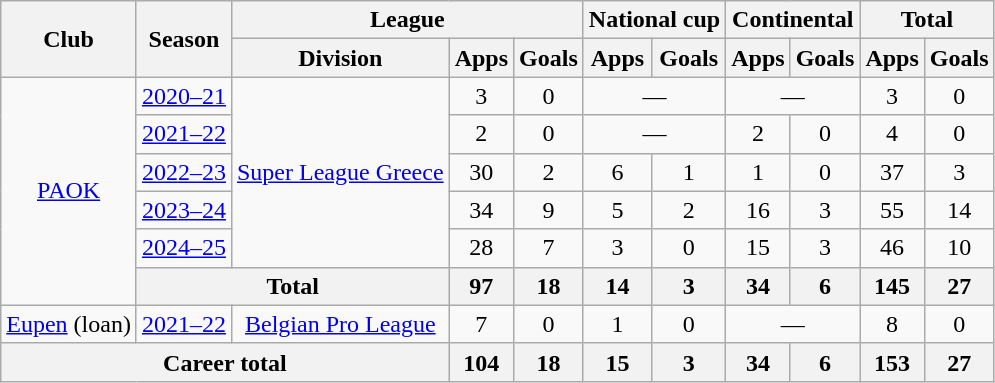<table class="wikitable" style="text-align:center">
<tr>
<th rowspan="2">Club</th>
<th rowspan="2">Season</th>
<th colspan="3">League</th>
<th colspan="2">National cup</th>
<th colspan="2">Continental</th>
<th colspan="2">Total</th>
</tr>
<tr>
<th>Division</th>
<th>Apps</th>
<th>Goals</th>
<th>Apps</th>
<th>Goals</th>
<th>Apps</th>
<th>Goals</th>
<th>Apps</th>
<th>Goals</th>
</tr>
<tr>
<td rowspan="6"><a href='#'>PAOK</a></td>
<td><a href='#'>2020–21</a></td>
<td rowspan="5"><a href='#'>Super League Greece</a></td>
<td>3</td>
<td>0</td>
<td colspan="2">—</td>
<td colspan="2">—</td>
<td>3</td>
<td>0</td>
</tr>
<tr>
<td><a href='#'>2021–22</a></td>
<td>2</td>
<td>0</td>
<td colspan="2">—</td>
<td>2</td>
<td>0</td>
<td>4</td>
<td>0</td>
</tr>
<tr>
<td><a href='#'>2022–23</a></td>
<td>30</td>
<td>2</td>
<td>6</td>
<td>1</td>
<td>1</td>
<td>0</td>
<td>37</td>
<td>3</td>
</tr>
<tr>
<td><a href='#'>2023–24</a></td>
<td>34</td>
<td>9</td>
<td>5</td>
<td>2</td>
<td>16</td>
<td>3</td>
<td>55</td>
<td>14</td>
</tr>
<tr>
<td><a href='#'>2024–25</a></td>
<td>28</td>
<td>7</td>
<td>3</td>
<td>0</td>
<td>15</td>
<td>3</td>
<td>46</td>
<td>10</td>
</tr>
<tr>
<th colspan="2">Total</th>
<th>97</th>
<th>18</th>
<th>14</th>
<th>3</th>
<th>34</th>
<th>6</th>
<th>145</th>
<th>27</th>
</tr>
<tr>
<td><a href='#'>Eupen</a> (loan)</td>
<td><a href='#'>2021–22</a></td>
<td><a href='#'>Belgian Pro League</a></td>
<td>7</td>
<td>0</td>
<td>1</td>
<td>0</td>
<td colspan="2">—</td>
<td>8</td>
<td>0</td>
</tr>
<tr>
<th colspan="3">Career total</th>
<th>104</th>
<th>18</th>
<th>15</th>
<th>3</th>
<th>34</th>
<th>6</th>
<th>153</th>
<th>27</th>
</tr>
</table>
